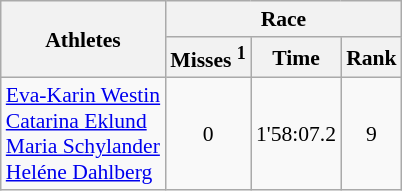<table class="wikitable" border="1" style="font-size:90%">
<tr>
<th rowspan=2>Athletes</th>
<th colspan=3>Race</th>
</tr>
<tr>
<th>Misses <sup>1</sup></th>
<th>Time</th>
<th>Rank</th>
</tr>
<tr>
<td><a href='#'>Eva-Karin Westin</a><br><a href='#'>Catarina Eklund</a><br><a href='#'>Maria Schylander</a><br><a href='#'>Heléne Dahlberg</a></td>
<td align=center>0</td>
<td align=center>1'58:07.2</td>
<td align=center>9</td>
</tr>
</table>
